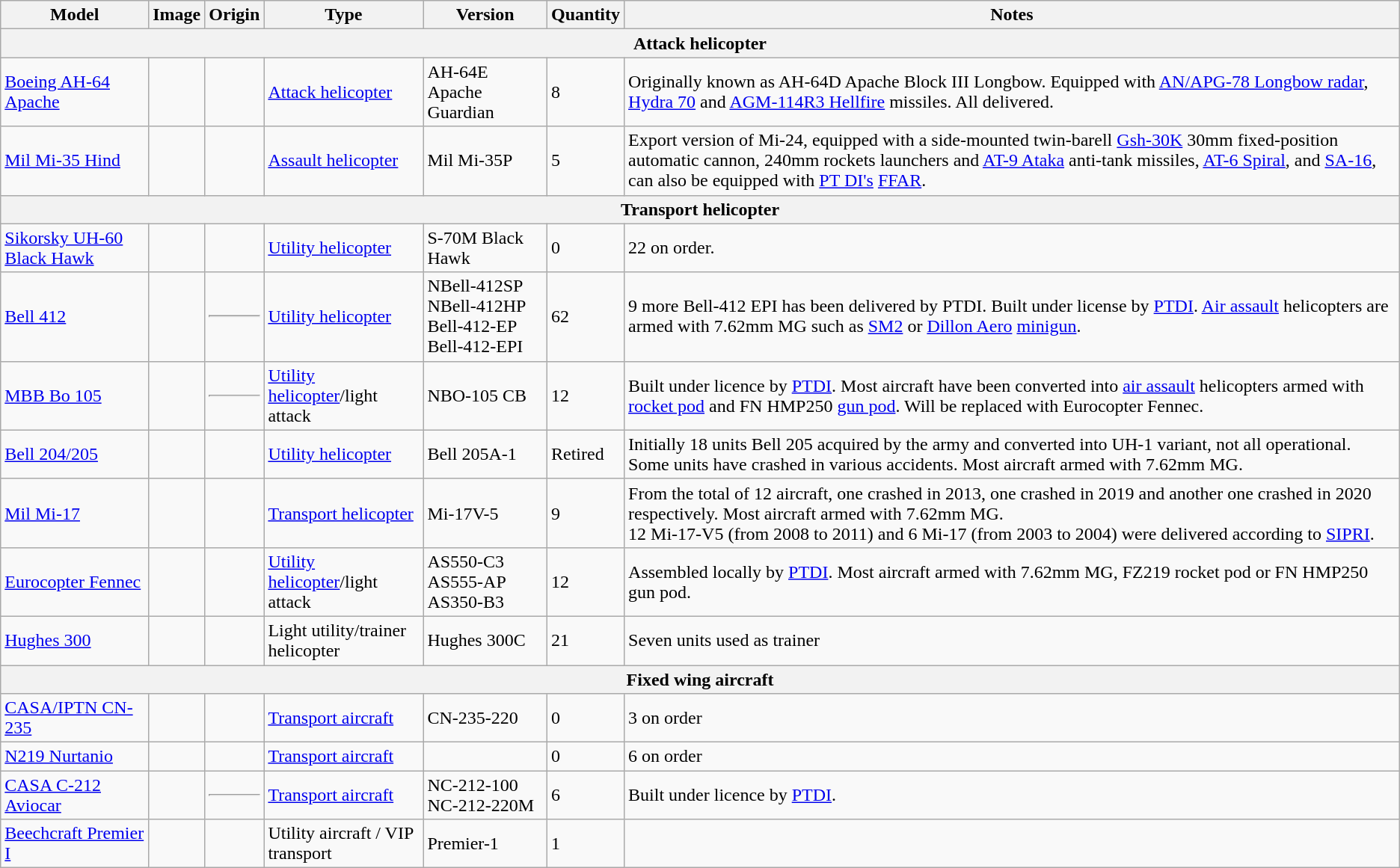<table class="wikitable">
<tr>
<th>Model</th>
<th>Image</th>
<th>Origin</th>
<th>Type</th>
<th>Version</th>
<th>Quantity</th>
<th>Notes</th>
</tr>
<tr>
<th style="align: center;" colspan="7">Attack helicopter</th>
</tr>
<tr>
<td><a href='#'>Boeing AH-64 Apache</a></td>
<td></td>
<td></td>
<td><a href='#'>Attack helicopter</a></td>
<td>AH-64E Apache Guardian</td>
<td>8</td>
<td>Originally known as AH-64D Apache Block III Longbow. Equipped with <a href='#'>AN/APG-78 Longbow radar</a>, <a href='#'>Hydra 70</a> and <a href='#'>AGM-114R3 Hellfire</a> missiles. All delivered.</td>
</tr>
<tr>
<td><a href='#'>Mil Mi-35 Hind</a></td>
<td></td>
<td></td>
<td><a href='#'>Assault helicopter</a></td>
<td>Mil Mi-35P</td>
<td>5</td>
<td>Export version of Mi-24, equipped with a side-mounted twin-barell <a href='#'>Gsh-30K</a> 30mm fixed-position automatic cannon, 240mm rockets launchers and <a href='#'>AT-9 Ataka</a> anti-tank missiles, <a href='#'>AT-6 Spiral</a>, and <a href='#'>SA-16</a>, can also be equipped with <a href='#'>PT DI's</a> <a href='#'>FFAR</a>.</td>
</tr>
<tr>
<th style="align: center;" colspan="7">Transport helicopter</th>
</tr>
<tr>
<td><a href='#'>Sikorsky UH-60 Black Hawk</a></td>
<td></td>
<td></td>
<td><a href='#'>Utility helicopter</a></td>
<td>S-70M Black Hawk</td>
<td>0</td>
<td>22 on order.</td>
</tr>
<tr>
<td><a href='#'>Bell 412</a></td>
<td></td>
<td><hr></td>
<td><a href='#'>Utility helicopter</a></td>
<td>NBell-412SP<br>NBell-412HP<br>Bell-412-EP<br>Bell-412-EPI</td>
<td>62</td>
<td>9 more Bell-412 EPI has been delivered by PTDI. Built under license by <a href='#'>PTDI</a>. <a href='#'>Air assault</a> helicopters are armed with 7.62mm MG such as <a href='#'>SM2</a> or <a href='#'>Dillon Aero</a> <a href='#'>minigun</a>.</td>
</tr>
<tr>
<td><a href='#'>MBB Bo 105</a></td>
<td></td>
<td><hr></td>
<td><a href='#'>Utility helicopter</a>/light attack</td>
<td>NBO-105 CB</td>
<td>12</td>
<td>Built under licence by <a href='#'>PTDI</a>. Most aircraft have been converted into <a href='#'>air assault</a> helicopters armed with <a href='#'>rocket pod</a> and FN HMP250 <a href='#'>gun pod</a>. Will be replaced with Eurocopter Fennec.</td>
</tr>
<tr>
<td><a href='#'>Bell 204/205</a></td>
<td></td>
<td></td>
<td><a href='#'>Utility helicopter</a></td>
<td>Bell 205A-1</td>
<td>Retired</td>
<td>Initially 18 units Bell 205 acquired by the army and converted into UH-1 variant, not all operational. Some units have crashed in various accidents. Most aircraft armed with 7.62mm MG.</td>
</tr>
<tr>
<td><a href='#'>Mil Mi-17</a></td>
<td></td>
<td></td>
<td><a href='#'>Transport helicopter</a></td>
<td>Mi-17V-5</td>
<td>9</td>
<td>From the total of 12 aircraft, one crashed in 2013, one crashed in 2019 and another one crashed in 2020 respectively. Most aircraft armed with 7.62mm MG.<br>12 Mi-17-V5 (from 2008 to 2011) and 6 Mi-17 (from 2003 to 2004) were delivered according to <a href='#'>SIPRI</a>.</td>
</tr>
<tr>
<td><a href='#'>Eurocopter Fennec</a></td>
<td></td>
<td></td>
<td><a href='#'>Utility helicopter</a>/light attack</td>
<td>AS550-C3<br>AS555-AP<br>AS350-B3</td>
<td>12</td>
<td>Assembled locally by <a href='#'>PTDI</a>. Most aircraft armed with 7.62mm MG, FZ219 rocket pod or FN HMP250 gun pod.</td>
</tr>
<tr>
<td><a href='#'>Hughes 300</a></td>
<td></td>
<td></td>
<td>Light utility/trainer helicopter</td>
<td>Hughes 300C</td>
<td>21</td>
<td>Seven units used as trainer</td>
</tr>
<tr>
<th style="align: center;" colspan="7">Fixed wing aircraft</th>
</tr>
<tr>
<td><a href='#'>CASA/IPTN CN-235</a></td>
<td></td>
<td></td>
<td><a href='#'>Transport aircraft</a></td>
<td>CN-235-220</td>
<td>0</td>
<td>3 on order</td>
</tr>
<tr>
<td><a href='#'>N219 Nurtanio</a></td>
<td></td>
<td></td>
<td><a href='#'>Transport aircraft</a></td>
<td></td>
<td>0</td>
<td>6 on order</td>
</tr>
<tr>
<td><a href='#'>CASA C-212 Aviocar</a></td>
<td></td>
<td><hr></td>
<td><a href='#'>Transport aircraft</a></td>
<td>NC-212-100<br>NC-212-220M</td>
<td>6</td>
<td>Built under licence by <a href='#'>PTDI</a>.</td>
</tr>
<tr>
<td><a href='#'>Beechcraft Premier I</a></td>
<td></td>
<td></td>
<td>Utility aircraft / VIP transport</td>
<td>Premier-1</td>
<td>1</td>
<td></td>
</tr>
</table>
